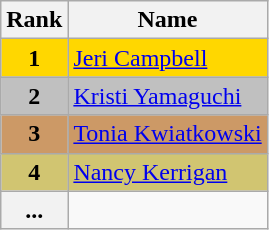<table class="wikitable">
<tr>
<th>Rank</th>
<th>Name</th>
</tr>
<tr bgcolor="gold">
<td align="center"><strong>1</strong></td>
<td><a href='#'>Jeri Campbell</a></td>
</tr>
<tr bgcolor="silver">
<td align="center"><strong>2</strong></td>
<td><a href='#'>Kristi Yamaguchi</a></td>
</tr>
<tr bgcolor="cc9966">
<td align="center"><strong>3</strong></td>
<td><a href='#'>Tonia Kwiatkowski</a></td>
</tr>
<tr bgcolor="#d1c571">
<td align="center"><strong>4</strong></td>
<td><a href='#'>Nancy Kerrigan</a></td>
</tr>
<tr>
<th>...</th>
<td></td>
</tr>
</table>
